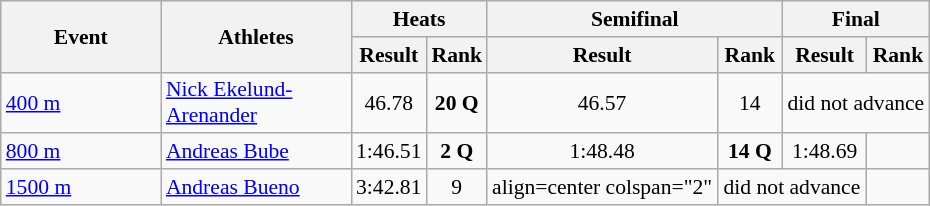<table class="wikitable" border="1" style="font-size:90%">
<tr>
<th rowspan="2" width=100>Event</th>
<th rowspan="2" width=120>Athletes</th>
<th colspan="2">Heats</th>
<th colspan="2">Semifinal</th>
<th colspan="2">Final</th>
</tr>
<tr>
<th>Result</th>
<th>Rank</th>
<th>Result</th>
<th>Rank</th>
<th>Result</th>
<th>Rank</th>
</tr>
<tr>
<td><a href='#'>400 m</a></td>
<td><a href='#'>Nick Ekelund-Arenander</a></td>
<td align=center>46.78</td>
<td align=center><strong>20 Q</strong></td>
<td align=center>46.57</td>
<td align=center>14</td>
<td align=center colspan="2">did not advance</td>
</tr>
<tr>
<td><a href='#'>800 m</a></td>
<td><a href='#'>Andreas Bube</a></td>
<td align=center>1:46.51</td>
<td align=center><strong>2 Q</strong></td>
<td align=center>1:48.48</td>
<td align=center><strong>14 Q</strong></td>
<td align=center>1:48.69</td>
<td align=center></td>
</tr>
<tr>
<td><a href='#'>1500 m</a></td>
<td><a href='#'>Andreas Bueno</a></td>
<td align=center>3:42.81</td>
<td align=center>9</td>
<td>align=center colspan="2" </td>
<td align=center colspan="2">did not advance</td>
</tr>
</table>
